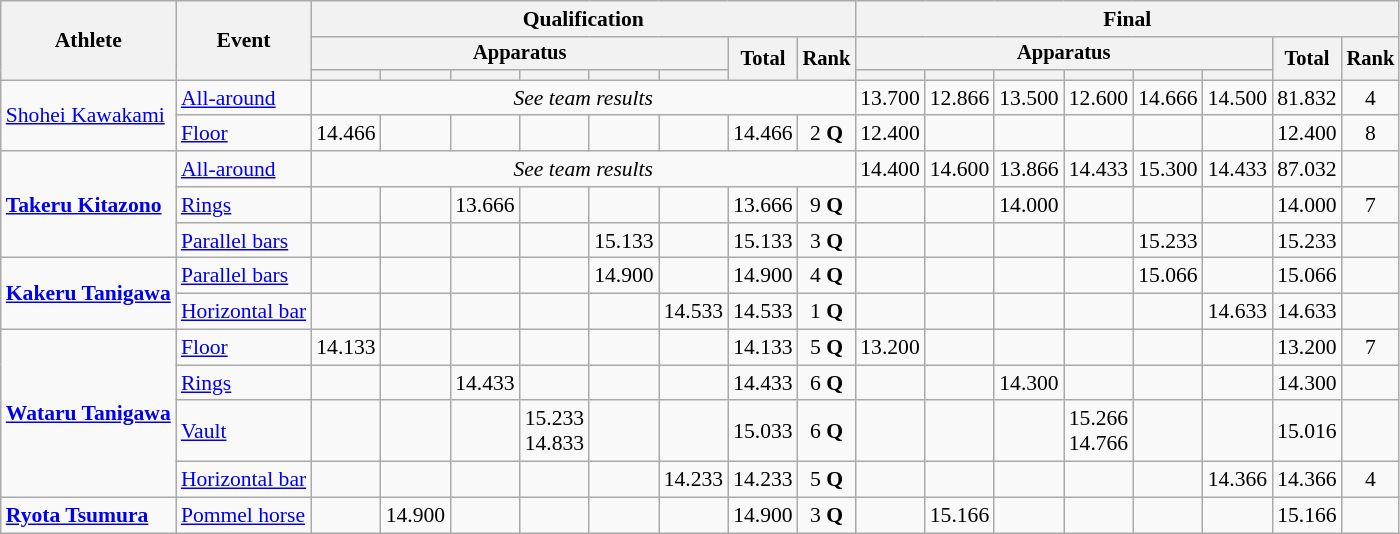<table class="wikitable" style="font-size:90%">
<tr>
<th rowspan=3>Athlete</th>
<th rowspan=3>Event</th>
<th colspan =8>Qualification</th>
<th colspan =8>Final</th>
</tr>
<tr style="font-size:95%">
<th colspan=6>Apparatus</th>
<th rowspan=2>Total</th>
<th rowspan=2>Rank</th>
<th colspan=6>Apparatus</th>
<th rowspan=2>Total</th>
<th rowspan=2>Rank</th>
</tr>
<tr style="font-size:95%">
<th></th>
<th></th>
<th></th>
<th></th>
<th></th>
<th></th>
<th></th>
<th></th>
<th></th>
<th></th>
<th></th>
<th></th>
</tr>
<tr align=center>
<td align=left rowspan="2"><a href='#'>Shohei Kawakami</a></td>
<td align=left><a href='#'>All-around</a></td>
<td colspan=8><em>See team results</em></td>
<td>13.700</td>
<td>12.866</td>
<td>13.500</td>
<td>12.600</td>
<td>14.666</td>
<td>14.500</td>
<td>81.832</td>
<td>4</td>
</tr>
<tr align=center>
<td align=left><a href='#'>Floor</a></td>
<td>14.466</td>
<td></td>
<td></td>
<td></td>
<td></td>
<td></td>
<td>14.466</td>
<td>2 <strong>Q</strong></td>
<td>12.400</td>
<td></td>
<td></td>
<td></td>
<td></td>
<td></td>
<td>12.400</td>
<td>8</td>
</tr>
<tr align=center>
<td align=left rowspan="3"><strong><a href='#'>Takeru&nbsp;Kitazono</a></strong></td>
<td align=left><a href='#'>All-around</a></td>
<td colspan=8><em>See team results</em></td>
<td>14.400</td>
<td>14.600</td>
<td>13.866</td>
<td>14.433</td>
<td>15.300</td>
<td>14.433</td>
<td>87.032</td>
<td></td>
</tr>
<tr align=center>
<td align=left><a href='#'>Rings</a></td>
<td></td>
<td></td>
<td>13.666</td>
<td></td>
<td></td>
<td></td>
<td>13.666</td>
<td>9 <strong>Q</strong></td>
<td></td>
<td></td>
<td>14.000</td>
<td></td>
<td></td>
<td></td>
<td>14.000</td>
<td>7</td>
</tr>
<tr align=center>
<td align=left><a href='#'>Parallel bars</a></td>
<td></td>
<td></td>
<td></td>
<td></td>
<td>15.133</td>
<td></td>
<td>15.133</td>
<td>3 <strong>Q</strong></td>
<td></td>
<td></td>
<td></td>
<td></td>
<td>15.233</td>
<td></td>
<td>15.233</td>
<td></td>
</tr>
<tr align=center>
<td align=left rowspan="2"><strong><a href='#'>Kakeru&nbsp;Tanigawa</a></strong></td>
<td align=left><a href='#'>Parallel bars</a></td>
<td></td>
<td></td>
<td></td>
<td></td>
<td>14.900</td>
<td></td>
<td>14.900</td>
<td>4 <strong>Q</strong></td>
<td></td>
<td></td>
<td></td>
<td></td>
<td>15.066</td>
<td></td>
<td>15.066</td>
<td></td>
</tr>
<tr align=center>
<td align=left><a href='#'>Horizontal bar</a></td>
<td></td>
<td></td>
<td></td>
<td></td>
<td></td>
<td>14.533</td>
<td>14.533</td>
<td>1 <strong>Q</strong></td>
<td></td>
<td></td>
<td></td>
<td></td>
<td></td>
<td>14.633</td>
<td>14.633</td>
<td></td>
</tr>
<tr align=center>
<td align=left rowspan="4"><strong><a href='#'>Wataru&nbsp;Tanigawa</a></strong></td>
<td align=left><a href='#'>Floor</a></td>
<td>14.133</td>
<td></td>
<td></td>
<td></td>
<td></td>
<td></td>
<td>14.133</td>
<td>5 <strong>Q</strong></td>
<td>13.200</td>
<td></td>
<td></td>
<td></td>
<td></td>
<td></td>
<td>13.200</td>
<td>7</td>
</tr>
<tr align=center>
<td align=left><a href='#'>Rings</a></td>
<td></td>
<td></td>
<td>14.433</td>
<td></td>
<td></td>
<td></td>
<td>14.433</td>
<td>6 <strong>Q</strong></td>
<td></td>
<td></td>
<td>14.300</td>
<td></td>
<td></td>
<td></td>
<td>14.300</td>
<td></td>
</tr>
<tr align=center>
<td align=left><a href='#'>Vault</a></td>
<td></td>
<td></td>
<td></td>
<td>15.233<br>14.833</td>
<td></td>
<td></td>
<td>15.033</td>
<td>6 <strong>Q</strong></td>
<td></td>
<td></td>
<td></td>
<td>15.266<br>14.766</td>
<td></td>
<td></td>
<td>15.016</td>
<td></td>
</tr>
<tr align=center>
<td align=left><a href='#'>Horizontal bar</a></td>
<td></td>
<td></td>
<td></td>
<td></td>
<td></td>
<td>14.233</td>
<td>14.233</td>
<td>5 <strong>Q</strong></td>
<td></td>
<td></td>
<td></td>
<td></td>
<td></td>
<td>14.366</td>
<td>14.366</td>
<td>4</td>
</tr>
<tr align=center>
<td align=left><strong><a href='#'>Ryota&nbsp;Tsumura</a></strong></td>
<td align=left><a href='#'>Pommel horse</a></td>
<td></td>
<td>14.900</td>
<td></td>
<td></td>
<td></td>
<td></td>
<td>14.900</td>
<td>3 <strong>Q</strong></td>
<td></td>
<td>15.166</td>
<td></td>
<td></td>
<td></td>
<td></td>
<td>15.166</td>
<td></td>
</tr>
</table>
